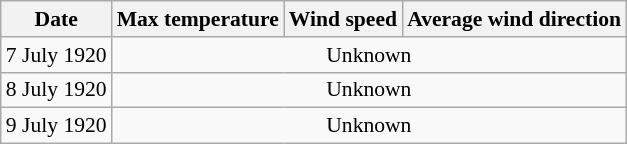<table class="wikitable" style="text-align:right; font-size:90%">
<tr>
<th>Date</th>
<th>Max temperature</th>
<th>Wind speed</th>
<th>Average wind direction</th>
</tr>
<tr>
<td>7 July 1920</td>
<td colspan=3 align=center>Unknown</td>
</tr>
<tr>
<td>8 July 1920</td>
<td colspan=3 align=center>Unknown</td>
</tr>
<tr>
<td>9 July 1920</td>
<td colspan=3 align=center>Unknown</td>
</tr>
</table>
